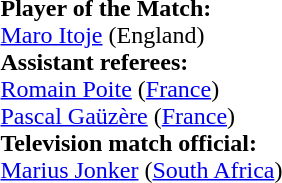<table style="width:100%">
<tr>
<td><br><strong>Player of the Match:</strong>
<br><a href='#'>Maro Itoje</a> (England)<br><strong>Assistant referees:</strong>
<br><a href='#'>Romain Poite</a> (<a href='#'>France</a>)
<br><a href='#'>Pascal Gaüzère</a> (<a href='#'>France</a>)
<br><strong>Television match official:</strong>
<br><a href='#'>Marius Jonker</a> (<a href='#'>South Africa</a>)</td>
</tr>
</table>
